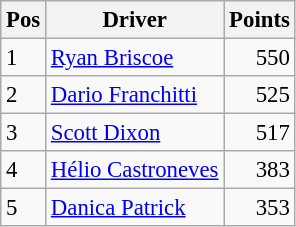<table class="wikitable" style="font-size: 95%;">
<tr>
<th>Pos</th>
<th>Driver</th>
<th>Points</th>
</tr>
<tr>
<td>1</td>
<td> <a href='#'>Ryan Briscoe</a></td>
<td align="right">550</td>
</tr>
<tr>
<td>2</td>
<td> <a href='#'>Dario Franchitti</a></td>
<td align="right">525</td>
</tr>
<tr>
<td>3</td>
<td> <a href='#'>Scott Dixon</a></td>
<td align="right">517</td>
</tr>
<tr>
<td>4</td>
<td> <a href='#'>Hélio Castroneves</a></td>
<td align="right">383</td>
</tr>
<tr>
<td>5</td>
<td> <a href='#'>Danica Patrick</a></td>
<td align="right">353</td>
</tr>
</table>
